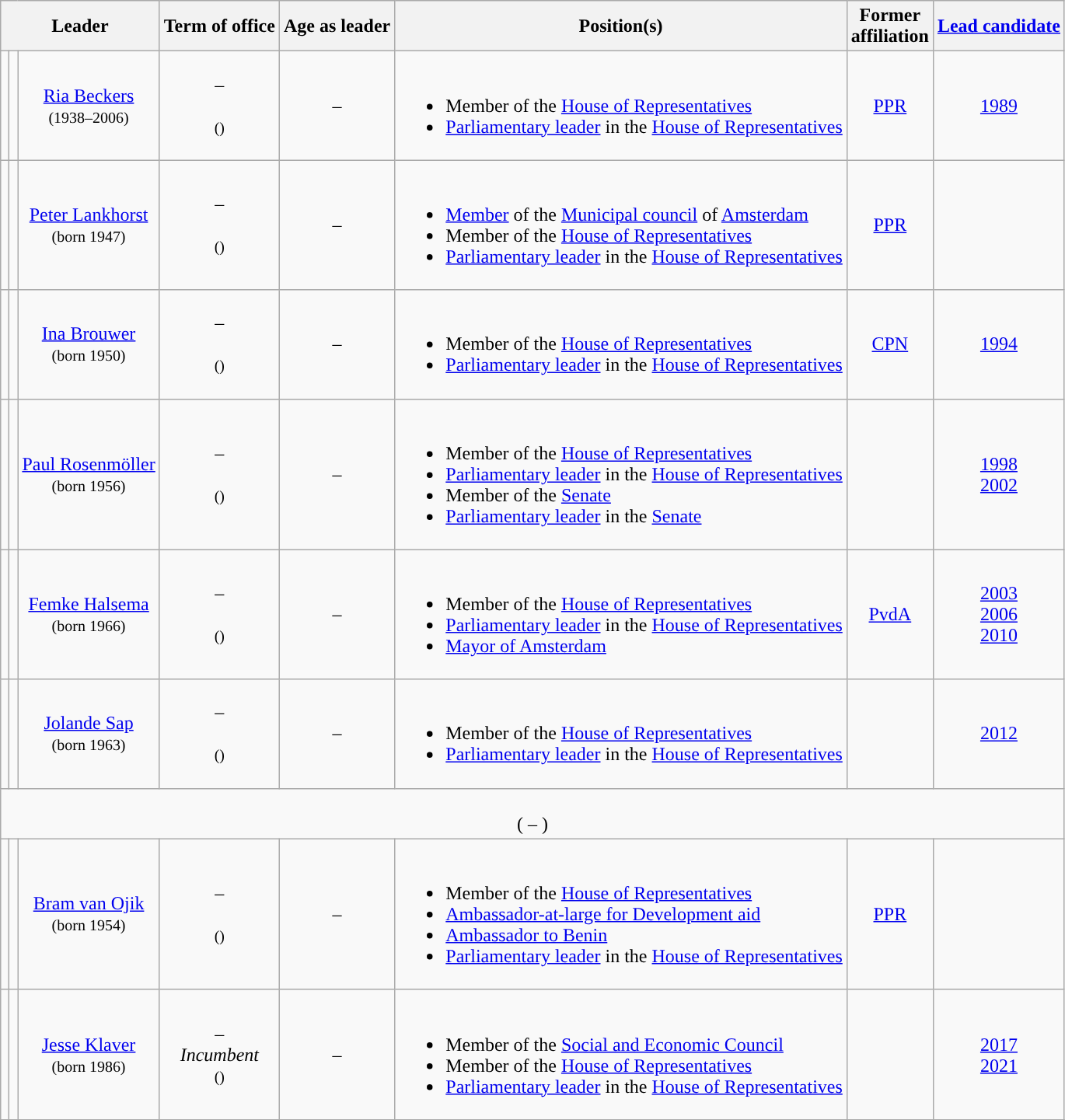<table class="wikitable" style="text-align:center">
<tr>
<th colspan=3>Leader</th>
<th>Term of office</th>
<th>Age as leader</th>
<th>Position(s)</th>
<th>Former <br> affiliation</th>
<th><a href='#'>Lead candidate</a></th>
</tr>
<tr>
<td style="background:"></td>
<td></td>
<td><a href='#'>Ria Beckers</a> <br> <small>(1938–2006)</small></td>
<td> – <br>  <br> <small>()</small> <br> </td>
<td>–</td>
<td style="text-align:left"><br><ul><li>Member of the <a href='#'>House of Representatives</a> </li><li><a href='#'>Parliamentary leader</a> in the <a href='#'>House of Representatives</a> </li></ul></td>
<td><a href='#'>PPR</a></td>
<td><a href='#'>1989</a></td>
</tr>
<tr>
<td style="background:"></td>
<td></td>
<td><a href='#'>Peter Lankhorst</a> <br> <small>(born 1947)</small></td>
<td> – <br>  <br> <small>()</small> <br> </td>
<td>–</td>
<td style="text-align:left"><br><ul><li><a href='#'>Member</a> of the <a href='#'>Municipal council</a> of <a href='#'>Amsterdam</a> </li><li>Member of the <a href='#'>House of Representatives</a> </li><li><a href='#'>Parliamentary leader</a> in the <a href='#'>House of Representatives</a> </li></ul></td>
<td><a href='#'>PPR</a></td>
<td></td>
</tr>
<tr>
<td style="background:"></td>
<td></td>
<td><a href='#'>Ina Brouwer</a> <br> <small>(born 1950)</small></td>
<td> – <br>  <br> <small>()</small> <br> </td>
<td>–</td>
<td style="text-align:left"><br><ul><li>Member of the <a href='#'>House of Representatives</a> </li><li><a href='#'>Parliamentary leader</a> in the <a href='#'>House of Representatives</a> </li></ul></td>
<td><a href='#'>CPN</a></td>
<td><a href='#'>1994</a></td>
</tr>
<tr>
<td style="background:"></td>
<td></td>
<td><a href='#'>Paul Rosenmöller</a> <br> <small>(born 1956)</small></td>
<td> – <br>  <br> <small>()</small> <br> </td>
<td>–</td>
<td style="text-align:left"><br><ul><li>Member of the <a href='#'>House of Representatives</a> </li><li><a href='#'>Parliamentary leader</a> in the <a href='#'>House of Representatives</a> </li><li>Member of the <a href='#'>Senate</a> </li><li><a href='#'>Parliamentary leader</a> in the <a href='#'>Senate</a> </li></ul></td>
<td></td>
<td><a href='#'>1998</a> <br> <a href='#'>2002</a></td>
</tr>
<tr>
<td style="background:"></td>
<td></td>
<td><a href='#'>Femke Halsema</a> <br> <small>(born 1966)</small></td>
<td> – <br>  <br> <small>()</small> <br> </td>
<td>–</td>
<td style="text-align:left"><br><ul><li>Member of the <a href='#'>House of Representatives</a> </li><li><a href='#'>Parliamentary leader</a> in the <a href='#'>House of Representatives</a> </li><li><a href='#'>Mayor of Amsterdam</a> </li></ul></td>
<td><a href='#'>PvdA</a></td>
<td><a href='#'>2003</a> <br> <a href='#'>2006</a> <br> <a href='#'>2010</a></td>
</tr>
<tr>
<td style="background:"></td>
<td></td>
<td><a href='#'>Jolande Sap</a> <br> <small>(born 1963)</small></td>
<td> – <br>  <br> <small>()</small> <br> </td>
<td>–</td>
<td style="text-align:left"><br><ul><li>Member of the <a href='#'>House of Representatives</a> </li><li><a href='#'>Parliamentary leader</a> in the <a href='#'>House of Representatives</a> </li></ul></td>
<td></td>
<td><a href='#'>2012</a></td>
</tr>
<tr>
<td colspan=10> <br> ( – )</td>
</tr>
<tr>
<td style="background:"></td>
<td></td>
<td><a href='#'>Bram van Ojik</a> <br> <small>(born 1954)</small></td>
<td> – <br>  <br> <small>()</small> <br> </td>
<td>–</td>
<td style="text-align:left"><br><ul><li>Member of the <a href='#'>House of Representatives</a> </li><li><a href='#'>Ambassador-at-large for Development aid</a> </li><li><a href='#'>Ambassador to Benin</a> </li><li><a href='#'>Parliamentary leader</a> in the <a href='#'>House of Representatives</a> </li></ul></td>
<td><a href='#'>PPR</a></td>
<td></td>
</tr>
<tr>
<td style="background:"></td>
<td></td>
<td><a href='#'>Jesse Klaver</a> <br> <small>(born 1986)</small></td>
<td> – <br> <em>Incumbent</em> <br> <small>()</small> <br> </td>
<td>–<em></em></td>
<td style="text-align:left"><br><ul><li>Member of the <a href='#'>Social and Economic Council</a> </li><li>Member of the <a href='#'>House of Representatives</a> </li><li><a href='#'>Parliamentary leader</a> in the <a href='#'>House of Representatives</a> </li></ul></td>
<td></td>
<td><a href='#'>2017</a> <br> <a href='#'>2021</a></td>
</tr>
<tr>
</tr>
</table>
